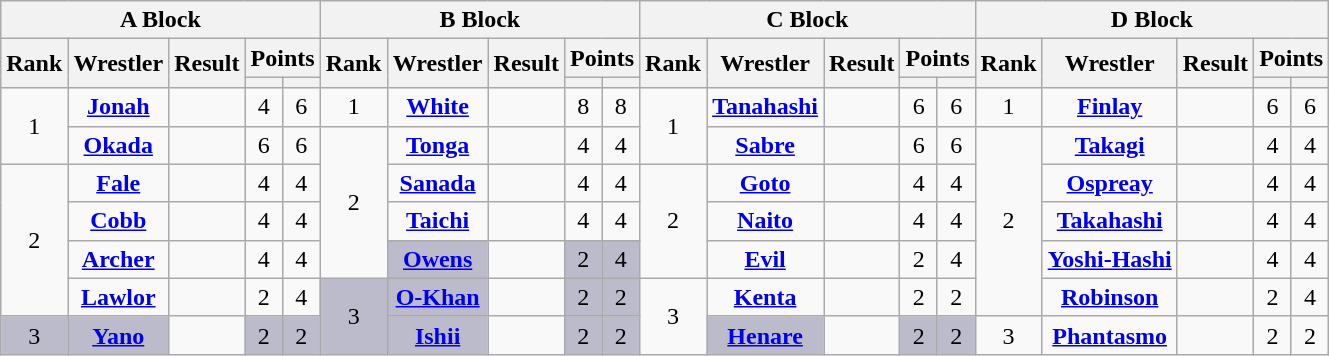<table class="wikitable mw-collapsible mw-collapsed" style="text-align: center">
<tr>
<th colspan="5">A Block</th>
<th colspan="5">B Block</th>
<th colspan="5">C Block</th>
<th colspan="5">D Block</th>
</tr>
<tr>
<th rowspan="2">Rank</th>
<th rowspan="2">Wrestler</th>
<th rowspan="2">Result</th>
<th colspan="2">Points</th>
<th rowspan="2">Rank</th>
<th rowspan="2">Wrestler</th>
<th rowspan="2">Result</th>
<th colspan="2">Points</th>
<th rowspan="2">Rank</th>
<th rowspan="2">Wrestler</th>
<th rowspan="2">Result</th>
<th colspan="2">Points</th>
<th rowspan="2">Rank</th>
<th rowspan="2">Wrestler</th>
<th rowspan="2">Result</th>
<th colspan="2">Points</th>
</tr>
<tr>
<th></th>
<th></th>
<th></th>
<th></th>
<th></th>
<th></th>
<th></th>
<th></th>
</tr>
<tr>
<td rowspan="2">1</td>
<td><strong><a href='#'>Jonah</a></strong></td>
<td></td>
<td>4</td>
<td>6</td>
<td>1</td>
<td><strong><a href='#'>White</a></strong></td>
<td></td>
<td>8</td>
<td>8</td>
<td rowspan="2">1</td>
<td><strong><a href='#'>Tanahashi</a></strong></td>
<td></td>
<td>6</td>
<td>6</td>
<td>1</td>
<td><strong><a href='#'>Finlay</a></strong></td>
<td></td>
<td>6</td>
<td>6</td>
</tr>
<tr>
<td><strong><a href='#'>Okada</a></strong></td>
<td></td>
<td>6</td>
<td>6</td>
<td rowspan="4">2</td>
<td><strong><a href='#'>Tonga</a></strong></td>
<td></td>
<td>4</td>
<td>4</td>
<td><strong><a href='#'>Sabre</a></strong></td>
<td></td>
<td>6</td>
<td>6</td>
<td rowspan="5">2</td>
<td><strong><a href='#'>Takagi</a></strong></td>
<td></td>
<td>4</td>
<td>4</td>
</tr>
<tr>
<td rowspan="4">2</td>
<td><strong><a href='#'>Fale</a></strong></td>
<td></td>
<td>4</td>
<td>4</td>
<td><a href='#'><strong>Sanada</strong></a></td>
<td></td>
<td>4</td>
<td>4</td>
<td rowspan="3">2</td>
<td><strong><a href='#'>Goto</a></strong></td>
<td></td>
<td>4</td>
<td>4</td>
<td><strong><a href='#'>Ospreay</a></strong></td>
<td></td>
<td>4</td>
<td>4</td>
</tr>
<tr>
<td><strong><a href='#'>Cobb</a></strong></td>
<td></td>
<td>4</td>
<td>4</td>
<td><a href='#'><strong>Taichi</strong></a></td>
<td></td>
<td>4</td>
<td>4</td>
<td><strong><a href='#'>Naito</a></strong></td>
<td></td>
<td>4</td>
<td>4</td>
<td><strong><a href='#'>Takahashi</a></strong></td>
<td></td>
<td>4</td>
<td>4</td>
</tr>
<tr>
<td><strong><a href='#'>Archer</a></strong></td>
<td></td>
<td>4</td>
<td>4</td>
<td style="background: #BBBBCC;"><strong><a href='#'>Owens</a></strong></td>
<td></td>
<td style="background: #BBBBCC;">2</td>
<td style="background: #BBBBCC;">4</td>
<td><a href='#'><strong>Evil</strong></a></td>
<td></td>
<td>2</td>
<td>4</td>
<td><strong><a href='#'>Yoshi-Hashi</a></strong></td>
<td></td>
<td>4</td>
<td>4</td>
</tr>
<tr>
<td><strong><a href='#'>Lawlor</a></strong></td>
<td></td>
<td>2</td>
<td>4</td>
<td rowspan="3" style="background: #BBBBCC;">3</td>
<td style="background: #BBBBCC;"><a href='#'><strong>O-Khan</strong></a></td>
<td></td>
<td style="background: #BBBBCC;">2</td>
<td style="background: #BBBBCC;">2</td>
<td rowspan="2">3</td>
<td><strong><a href='#'>Kenta</a></strong></td>
<td></td>
<td>2</td>
<td>2</td>
<td><strong><a href='#'>Robinson</a></strong></td>
<td></td>
<td>2</td>
<td>4</td>
</tr>
<tr>
<td style="background: #BBBBCC;">3</td>
<td style="background: #BBBBCC;"><strong><a href='#'>Yano</a></strong></td>
<td></td>
<td style="background: #BBBBCC;">2</td>
<td style="background: #BBBBCC;">2</td>
<td style="background: #BBBBCC;"><strong><a href='#'>Ishii</a></strong></td>
<td></td>
<td style="background: #BBBBCC;">2</td>
<td style="background: #BBBBCC;">2</td>
<td style="background: #BBBBCC;"><strong><a href='#'>Henare</a></strong></td>
<td></td>
<td style="background: #BBBBCC;">2</td>
<td style="background: #BBBBCC;">2</td>
<td>3</td>
<td><strong><a href='#'>Phantasmo</a></strong></td>
<td></td>
<td>2</td>
<td>2</td>
</tr>
</table>
